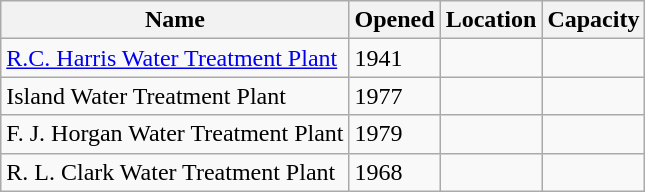<table class="wikitable">
<tr>
<th>Name</th>
<th>Opened</th>
<th>Location</th>
<th>Capacity</th>
</tr>
<tr>
<td><a href='#'>R.C. Harris Water Treatment Plant</a></td>
<td>1941</td>
<td></td>
<td></td>
</tr>
<tr>
<td>Island Water Treatment Plant</td>
<td>1977</td>
<td></td>
<td></td>
</tr>
<tr>
<td>F. J. Horgan Water Treatment Plant</td>
<td>1979</td>
<td></td>
<td></td>
</tr>
<tr>
<td>R. L. Clark Water Treatment Plant</td>
<td>1968</td>
<td></td>
<td></td>
</tr>
</table>
